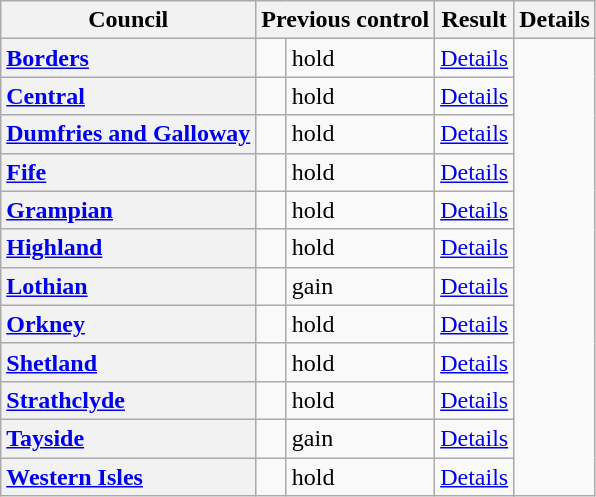<table class="wikitable sortable" border="1">
<tr>
<th scope="col">Council</th>
<th colspan=2>Previous control</th>
<th colspan=2>Result</th>
<th class="unsortable" scope="col">Details</th>
</tr>
<tr>
<th scope="row" style="text-align: left;"><a href='#'>Borders</a></th>
<td></td>
<td> hold</td>
<td><a href='#'>Details</a></td>
</tr>
<tr>
<th scope="row" style="text-align: left;"><a href='#'>Central</a></th>
<td></td>
<td> hold</td>
<td><a href='#'>Details</a></td>
</tr>
<tr>
<th scope="row" style="text-align: left;"><a href='#'>Dumfries and Galloway</a></th>
<td></td>
<td> hold</td>
<td><a href='#'>Details</a></td>
</tr>
<tr>
<th scope="row" style="text-align: left;"><a href='#'>Fife</a></th>
<td></td>
<td> hold</td>
<td><a href='#'>Details</a></td>
</tr>
<tr>
<th scope="row" style="text-align: left;"><a href='#'>Grampian</a></th>
<td></td>
<td> hold</td>
<td><a href='#'>Details</a></td>
</tr>
<tr>
<th scope="row" style="text-align: left;"><a href='#'>Highland</a></th>
<td></td>
<td> hold</td>
<td><a href='#'>Details</a></td>
</tr>
<tr>
<th scope="row" style="text-align: left;"><a href='#'>Lothian</a></th>
<td></td>
<td> gain</td>
<td><a href='#'>Details</a></td>
</tr>
<tr>
<th scope="row" style="text-align: left;"><a href='#'>Orkney</a></th>
<td></td>
<td> hold</td>
<td><a href='#'>Details</a></td>
</tr>
<tr>
<th scope="row" style="text-align: left;"><a href='#'>Shetland</a></th>
<td></td>
<td> hold</td>
<td><a href='#'>Details</a></td>
</tr>
<tr>
<th scope="row" style="text-align: left;"><a href='#'>Strathclyde</a></th>
<td></td>
<td> hold</td>
<td><a href='#'>Details</a></td>
</tr>
<tr>
<th scope="row" style="text-align: left;"><a href='#'>Tayside</a></th>
<td></td>
<td> gain</td>
<td><a href='#'>Details</a></td>
</tr>
<tr>
<th scope="row" style="text-align: left;"><a href='#'>Western Isles</a></th>
<td></td>
<td> hold</td>
<td><a href='#'>Details</a></td>
</tr>
</table>
